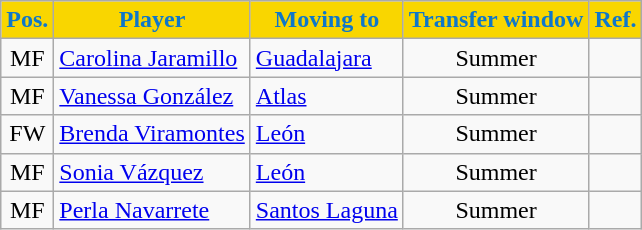<table class="wikitable sortable" style="text-align:center;">
<tr>
<th style=background-color:#F9D600;color:#0E77CA>Pos.</th>
<th style=background-color:#F9D600;color:#0E77CA>Player</th>
<th style=background-color:#F9D600;color:#0E77CA>Moving to</th>
<th style=background-color:#F9D600;color:#0E77CA>Transfer window</th>
<th style=background-color:#F9D600;color:#0E77CA>Ref.</th>
</tr>
<tr>
<td>MF</td>
<td align=left> <a href='#'>Carolina Jaramillo</a></td>
<td align=left><a href='#'>Guadalajara</a></td>
<td>Summer</td>
<td></td>
</tr>
<tr>
<td>MF</td>
<td align=left> <a href='#'>Vanessa González</a></td>
<td align=left><a href='#'>Atlas</a></td>
<td>Summer</td>
<td></td>
</tr>
<tr>
<td>FW</td>
<td align=left> <a href='#'>Brenda Viramontes</a></td>
<td align=left><a href='#'>León</a></td>
<td>Summer</td>
<td></td>
</tr>
<tr>
<td>MF</td>
<td align=left> <a href='#'>Sonia Vázquez</a></td>
<td align=left><a href='#'>León</a></td>
<td>Summer</td>
<td></td>
</tr>
<tr>
<td>MF</td>
<td align=left> <a href='#'>Perla Navarrete</a></td>
<td align=left><a href='#'>Santos Laguna</a></td>
<td>Summer</td>
<td></td>
</tr>
</table>
